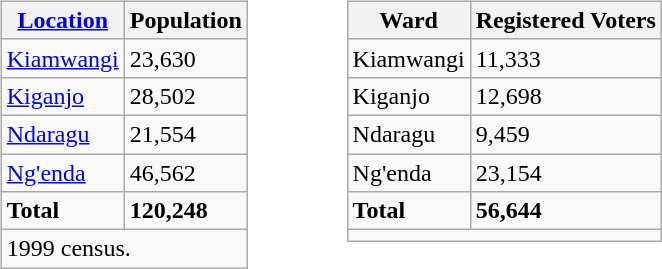<table>
<tr>
<td style="vertical-align:top;width:50%"><br><table class="wikitable">
<tr>
<th><a href='#'>Location</a></th>
<th>Population</th>
</tr>
<tr>
<td><a href='#'>Kiamwangi</a></td>
<td>23,630</td>
</tr>
<tr>
<td><a href='#'>Kiganjo</a></td>
<td>28,502</td>
</tr>
<tr>
<td><a href='#'>Ndaragu</a></td>
<td>21,554</td>
</tr>
<tr>
<td><a href='#'>Ng'enda</a></td>
<td>46,562</td>
</tr>
<tr>
<td><strong>Total</strong></td>
<td><strong>120,248</strong></td>
</tr>
<tr>
<td colspan="2">1999 census.</td>
</tr>
</table>
</td>
<td valign="top"><br><table class="wikitable">
<tr>
<th>Ward</th>
<th>Registered Voters</th>
</tr>
<tr>
<td>Kiamwangi</td>
<td>11,333</td>
</tr>
<tr>
<td>Kiganjo</td>
<td>12,698</td>
</tr>
<tr>
<td>Ndaragu</td>
<td>9,459</td>
</tr>
<tr>
<td>Ng'enda</td>
<td>23,154</td>
</tr>
<tr>
<td><strong>Total</strong></td>
<td><strong>56,644</strong></td>
</tr>
<tr>
<td colspan="2"></td>
</tr>
</table>
</td>
</tr>
</table>
